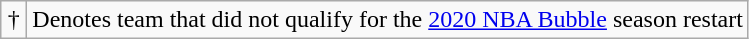<table class="wikitable">
<tr>
<td align=center width=10px>†</td>
<td>Denotes team that did not qualify for the <a href='#'>2020 NBA Bubble</a> season restart</td>
</tr>
</table>
